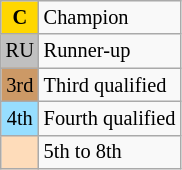<table class=wikitable style="text-align:center;font-size:85%">
<tr>
<td bgcolor=gold><strong>C</strong></td>
<td align=left>Champion</td>
</tr>
<tr>
<td bgcolor=silver>RU</td>
<td align=left>Runner-up</td>
</tr>
<tr>
<td bgcolor=#CC9966>3rd</td>
<td align=left>Third qualified</td>
</tr>
<tr>
<td bgcolor=#97DEFF>4th</td>
<td align=left>Fourth qualified</td>
</tr>
<tr>
<td bgcolor=#FEDCBA></td>
<td align=left>5th to 8th</td>
</tr>
</table>
